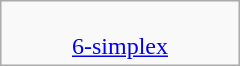<table class=wikitable align=right width=160>
<tr align=center>
<td><br><a href='#'>6-simplex</a><br></td>
</tr>
</table>
